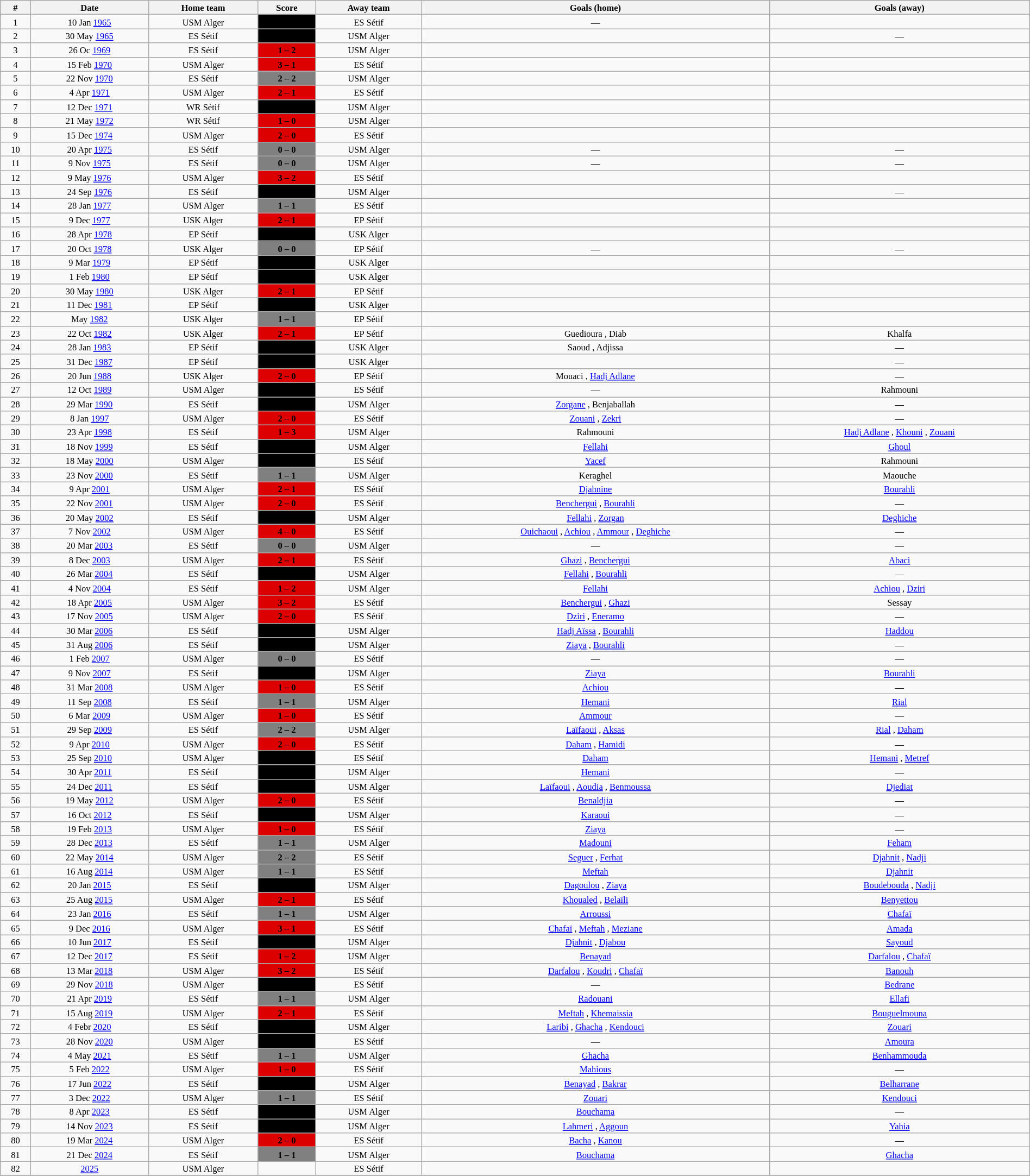<table class="wikitable" style="width:100%; margin:0 left; font-size: 11px; text-align:center">
<tr>
<th>#</th>
<th>Date</th>
<th>Home team</th>
<th>Score</th>
<th>Away team</th>
<th>Goals (home)</th>
<th>Goals (away)</th>
</tr>
<tr>
<td>1</td>
<td>10 Jan <a href='#'>1965</a></td>
<td>USM Alger</td>
<td style="background:#000;"><span><strong>0 – 1</strong></span></td>
<td>ES Sétif</td>
<td>—</td>
<td></td>
</tr>
<tr>
<td>2</td>
<td>30 May <a href='#'>1965</a></td>
<td>ES Sétif</td>
<td style="background:#000;"><span><strong>2 – 0</strong></span></td>
<td>USM Alger</td>
<td></td>
<td>—</td>
</tr>
<tr>
<td>3</td>
<td>26 Oc <a href='#'>1969</a></td>
<td>ES Sétif</td>
<td style="background:#d00;"><span><strong>1 – 2</strong></span></td>
<td>USM Alger</td>
<td></td>
<td></td>
</tr>
<tr>
<td>4</td>
<td>15 Feb <a href='#'>1970</a></td>
<td>USM Alger</td>
<td style="background:#d00;"><span><strong>3 – 1</strong></span></td>
<td>ES Sétif</td>
<td></td>
<td></td>
</tr>
<tr>
<td>5</td>
<td>22 Nov <a href='#'>1970</a></td>
<td>ES Sétif</td>
<td style="background:gray;text-align:center;"><span><strong>2 – 2</strong></span></td>
<td>USM Alger</td>
<td></td>
<td></td>
</tr>
<tr>
<td>6</td>
<td>4 Apr <a href='#'>1971</a></td>
<td>USM Alger</td>
<td style="background:#d00;"><span><strong>2 – 1</strong> </span></td>
<td>ES Sétif</td>
<td></td>
<td></td>
</tr>
<tr>
<td>7</td>
<td>12 Dec <a href='#'>1971</a></td>
<td>WR Sétif</td>
<td style="background:#000;"><span><strong>2 – 1</strong> </span></td>
<td>USM Alger</td>
<td></td>
<td></td>
</tr>
<tr>
<td>8</td>
<td>21 May <a href='#'>1972</a></td>
<td>WR Sétif</td>
<td style="background:#d00;"><span><strong>1 – 0</strong></span></td>
<td>USM Alger</td>
<td></td>
<td></td>
</tr>
<tr>
<td>9</td>
<td>15 Dec <a href='#'>1974</a></td>
<td>USM Alger</td>
<td style="background:#d00;"><span><strong>2 – 0</strong></span></td>
<td>ES Sétif</td>
<td></td>
<td></td>
</tr>
<tr>
<td>10</td>
<td>20 Apr <a href='#'>1975</a></td>
<td>ES Sétif</td>
<td style="background:gray;text-align:center;"><span><strong>0 – 0</strong></span></td>
<td>USM Alger</td>
<td>—</td>
<td>—</td>
</tr>
<tr>
<td>11</td>
<td>9 Nov <a href='#'>1975</a></td>
<td>ES Sétif</td>
<td style="background:gray;text-align:center;"><span><strong>0 – 0</strong></span></td>
<td>USM Alger</td>
<td>—</td>
<td>—</td>
</tr>
<tr>
<td>12</td>
<td>9 May <a href='#'>1976</a></td>
<td>USM Alger</td>
<td style="background:#d00;"><span><strong>3 – 2</strong></span></td>
<td>ES Sétif</td>
<td></td>
<td></td>
</tr>
<tr>
<td>13</td>
<td>24 Sep <a href='#'>1976</a></td>
<td>ES Sétif</td>
<td style="background:#000;"><span><strong>2 – 0</strong></span></td>
<td>USM Alger</td>
<td></td>
<td>—</td>
</tr>
<tr>
<td>14</td>
<td>28 Jan <a href='#'>1977</a></td>
<td>USM Alger</td>
<td style="background:gray;text-align:center;"><span><strong>1 – 1</strong></span></td>
<td>ES Sétif</td>
<td></td>
<td></td>
</tr>
<tr>
<td>15</td>
<td>9 Dec <a href='#'>1977</a></td>
<td>USK Alger</td>
<td style="background:#d00;"><span><strong>2 – 1</strong></span></td>
<td>EP Sétif</td>
<td></td>
<td></td>
</tr>
<tr>
<td>16</td>
<td>28 Apr <a href='#'>1978</a></td>
<td>EP Sétif</td>
<td style="background:#000;"><span><strong>2 – 1</strong></span></td>
<td>USK Alger</td>
<td></td>
<td></td>
</tr>
<tr>
<td>17</td>
<td>20 Oct <a href='#'>1978</a></td>
<td>USK Alger</td>
<td style="background:gray;text-align:center;"><span><strong>0 – 0</strong></span></td>
<td>EP Sétif</td>
<td>—</td>
<td>—</td>
</tr>
<tr>
<td>18</td>
<td>9 Mar <a href='#'>1979</a></td>
<td>EP Sétif</td>
<td style="background:#000;"><span><strong>2 – 1</strong></span></td>
<td>USK Alger</td>
<td></td>
<td></td>
</tr>
<tr>
<td>19</td>
<td>1 Feb <a href='#'>1980</a></td>
<td>EP Sétif</td>
<td style="background:#000;"><span><strong>2 – 1</strong></span></td>
<td>USK Alger</td>
<td></td>
<td></td>
</tr>
<tr>
<td>20</td>
<td>30 May <a href='#'>1980</a></td>
<td>USK Alger</td>
<td style="background:#d00;"><span><strong>2 – 1</strong></span></td>
<td>EP Sétif</td>
<td></td>
<td></td>
</tr>
<tr>
<td>21</td>
<td>11 Dec <a href='#'>1981</a></td>
<td>EP Sétif</td>
<td style="background:#000;"><span><strong>4 – 1</strong></span></td>
<td>USK Alger</td>
<td></td>
<td></td>
</tr>
<tr>
<td>22</td>
<td>May <a href='#'>1982</a></td>
<td>USK Alger</td>
<td style="background:gray;text-align:center;"><span><strong>1 – 1</strong></span></td>
<td>EP Sétif</td>
<td></td>
<td></td>
</tr>
<tr>
<td>23</td>
<td>22 Oct <a href='#'>1982</a></td>
<td>USK Alger</td>
<td style="background:#d00;"><span><strong>2 – 1</strong></span></td>
<td>EP Sétif</td>
<td>Guedioura , Diab </td>
<td>Khalfa </td>
</tr>
<tr>
<td>24</td>
<td>28 Jan <a href='#'>1983</a></td>
<td>EP Sétif</td>
<td style="background:#000;"><span><strong>2 – 0</strong></span></td>
<td>USK Alger</td>
<td>Saoud , Adjissa </td>
<td>—</td>
</tr>
<tr>
<td>25</td>
<td>31 Dec <a href='#'>1987</a></td>
<td>EP Sétif</td>
<td style="background:#000;"><span><strong>2 – 0</strong></span></td>
<td>USK Alger</td>
<td></td>
<td>—</td>
</tr>
<tr>
<td>26</td>
<td>20 Jun <a href='#'>1988</a></td>
<td>USK Alger</td>
<td style="background:#d00;"><span><strong>2 – 0</strong></span></td>
<td>EP Sétif</td>
<td>Mouaci , <a href='#'>Hadj Adlane</a> </td>
<td>—</td>
</tr>
<tr>
<td>27</td>
<td>12 Oct <a href='#'>1989</a></td>
<td>USM Alger</td>
<td style="background:#000;"><span><strong>0 – 1</strong></span></td>
<td>ES Sétif</td>
<td>—</td>
<td>Rahmouni </td>
</tr>
<tr>
<td>28</td>
<td>29 Mar <a href='#'>1990</a></td>
<td>ES Sétif</td>
<td style="background:#000;"><span><strong>3 – 0</strong></span></td>
<td>USM Alger</td>
<td><a href='#'>Zorgane</a> , Benjaballah </td>
<td>—</td>
</tr>
<tr>
<td>29</td>
<td>8 Jan <a href='#'>1997</a></td>
<td>USM Alger</td>
<td style="background:#d00;"><span><strong>2 – 0</strong></span></td>
<td>ES Sétif</td>
<td><a href='#'>Zouani</a> , <a href='#'>Zekri</a> </td>
<td>—</td>
</tr>
<tr>
<td>30</td>
<td>23 Apr <a href='#'>1998</a></td>
<td>ES Sétif</td>
<td style="background:#d00;"><span><strong>1 – 3</strong></span></td>
<td>USM Alger</td>
<td>Rahmouni </td>
<td><a href='#'>Hadj Adlane</a> , <a href='#'>Khouni</a> , <a href='#'>Zouani</a> </td>
</tr>
<tr>
<td>31</td>
<td>18 Nov <a href='#'>1999</a></td>
<td>ES Sétif</td>
<td style="background:#000;"><span><strong>2 – 1</strong></span></td>
<td>USM Alger</td>
<td><a href='#'>Fellahi</a> </td>
<td><a href='#'>Ghoul</a> </td>
</tr>
<tr>
<td>32</td>
<td>18 May <a href='#'>2000</a></td>
<td>USM Alger</td>
<td style="background:#000;"><span><strong>1 – 2</strong></span></td>
<td>ES Sétif</td>
<td><a href='#'>Yacef</a> </td>
<td>Rahmouni </td>
</tr>
<tr>
<td>33</td>
<td>23 Nov <a href='#'>2000</a></td>
<td>ES Sétif</td>
<td style="background:gray;text-align:center;"><span><strong>1 – 1</strong></span></td>
<td>USM Alger</td>
<td>Keraghel </td>
<td>Maouche </td>
</tr>
<tr>
<td>34</td>
<td>9 Apr <a href='#'>2001</a></td>
<td>USM Alger</td>
<td style="background:#d00;"><span><strong>2 – 1</strong></span></td>
<td>ES Sétif</td>
<td><a href='#'>Djahnine</a> </td>
<td><a href='#'>Bourahli</a> </td>
</tr>
<tr>
<td>35</td>
<td>22 Nov <a href='#'>2001</a></td>
<td>USM Alger</td>
<td style="background:#d00;"><span><strong>2 – 0</strong></span></td>
<td>ES Sétif</td>
<td><a href='#'>Benchergui</a> , <a href='#'>Bourahli</a> </td>
<td>—</td>
</tr>
<tr>
<td>36</td>
<td>20 May <a href='#'>2002</a></td>
<td>ES Sétif</td>
<td style="background:#000;"><span><strong>2 – 1</strong></span></td>
<td>USM Alger</td>
<td><a href='#'>Fellahi</a> , <a href='#'>Zorgan</a> </td>
<td><a href='#'>Deghiche</a> </td>
</tr>
<tr>
<td>37</td>
<td>7 Nov <a href='#'>2002</a></td>
<td>USM Alger</td>
<td style="background:#d00;"><span><strong>4 – 0</strong></span></td>
<td>ES Sétif</td>
<td><a href='#'>Ouichaoui</a> , <a href='#'>Achiou</a> , <a href='#'>Ammour</a> , <a href='#'>Deghiche</a> </td>
<td>—</td>
</tr>
<tr>
<td>38</td>
<td>20 Mar <a href='#'>2003</a></td>
<td>ES Sétif</td>
<td style="background:gray;text-align:center;"><span><strong>0 – 0</strong></span></td>
<td>USM Alger</td>
<td>—</td>
<td>—</td>
</tr>
<tr>
<td>39</td>
<td>8 Dec <a href='#'>2003</a></td>
<td>USM Alger</td>
<td style="background:#d00;"><span><strong>2 – 1</strong></span></td>
<td>ES Sétif</td>
<td><a href='#'>Ghazi</a> , <a href='#'>Benchergui</a> </td>
<td><a href='#'>Abaci</a> </td>
</tr>
<tr>
<td>40</td>
<td>26 Mar <a href='#'>2004</a></td>
<td>ES Sétif</td>
<td style="background:#000;"><span><strong>3 – 0</strong></span></td>
<td>USM Alger</td>
<td><a href='#'>Fellahi</a> , <a href='#'>Bourahli</a> </td>
<td>—</td>
</tr>
<tr>
<td>41</td>
<td>4 Nov <a href='#'>2004</a></td>
<td>ES Sétif</td>
<td style="background:#d00;"><span><strong>1 – 2</strong></span></td>
<td>USM Alger</td>
<td><a href='#'>Fellahi</a> </td>
<td><a href='#'>Achiou</a> , <a href='#'>Dziri</a> </td>
</tr>
<tr>
<td>42</td>
<td>18 Apr <a href='#'>2005</a></td>
<td>USM Alger</td>
<td style="background:#d00;"><span><strong>3 – 2</strong></span></td>
<td>ES Sétif</td>
<td><a href='#'>Benchergui</a> , <a href='#'>Ghazi</a> </td>
<td>Sessay </td>
</tr>
<tr>
<td>43</td>
<td>17 Nov <a href='#'>2005</a></td>
<td>USM Alger</td>
<td style="background:#d00;"><span><strong>2 – 0</strong></span></td>
<td>ES Sétif</td>
<td><a href='#'>Dziri</a> , <a href='#'>Eneramo</a> </td>
<td>—</td>
</tr>
<tr>
<td>44</td>
<td>30 Mar <a href='#'>2006</a></td>
<td>ES Sétif</td>
<td style="background:#000;"><span><strong>2 – 1</strong></span></td>
<td>USM Alger</td>
<td><a href='#'>Hadj Aïssa</a> , <a href='#'>Bourahli</a> </td>
<td><a href='#'>Haddou</a> </td>
</tr>
<tr>
<td>45</td>
<td>31 Aug <a href='#'>2006</a></td>
<td>ES Sétif</td>
<td style="background:#000;"><span><strong>2 – 0</strong></span></td>
<td>USM Alger</td>
<td><a href='#'>Ziaya</a> , <a href='#'>Bourahli</a> </td>
<td>—</td>
</tr>
<tr>
<td>46</td>
<td>1 Feb <a href='#'>2007</a></td>
<td>USM Alger</td>
<td style="background:gray;text-align:center;"><span><strong>0 – 0</strong></span></td>
<td>ES Sétif</td>
<td>—</td>
<td>—</td>
</tr>
<tr>
<td>47</td>
<td>9 Nov <a href='#'>2007</a></td>
<td>ES Sétif</td>
<td style="background:#000;"><span><strong>2 – 1</strong></span></td>
<td>USM Alger</td>
<td><a href='#'>Ziaya</a> </td>
<td><a href='#'>Bourahli</a> </td>
</tr>
<tr>
<td>48</td>
<td>31 Mar <a href='#'>2008</a></td>
<td>USM Alger</td>
<td style="background:#d00;"><span><strong>1 – 0</strong></span></td>
<td>ES Sétif</td>
<td><a href='#'>Achiou</a> </td>
<td>—</td>
</tr>
<tr>
<td>49</td>
<td>11 Sep <a href='#'>2008</a></td>
<td>ES Sétif</td>
<td style="background:gray;text-align:center;"><span><strong>1 – 1</strong></span></td>
<td>USM Alger</td>
<td><a href='#'>Hemani</a> </td>
<td><a href='#'>Rial</a> </td>
</tr>
<tr>
<td>50</td>
<td>6 Mar <a href='#'>2009</a></td>
<td>USM Alger</td>
<td style="background:#d00;"><span><strong>1 – 0</strong></span></td>
<td>ES Sétif</td>
<td><a href='#'>Ammour</a> </td>
<td>—</td>
</tr>
<tr>
<td>51</td>
<td>29 Sep <a href='#'>2009</a></td>
<td>ES Sétif</td>
<td style="background:gray;text-align:center;"><span><strong>2 – 2</strong></span></td>
<td>USM Alger</td>
<td><a href='#'>Laïfaoui</a> , <a href='#'>Aksas</a> </td>
<td><a href='#'>Rial</a> , <a href='#'>Daham</a> </td>
</tr>
<tr>
<td>52</td>
<td>9 Apr <a href='#'>2010</a></td>
<td>USM Alger</td>
<td style="background:#d00;"><span><strong>2 – 0</strong></span></td>
<td>ES Sétif</td>
<td><a href='#'>Daham</a> , <a href='#'>Hamidi</a> </td>
<td>—</td>
</tr>
<tr>
<td>53</td>
<td>25 Sep <a href='#'>2010</a></td>
<td>USM Alger</td>
<td style="background:#000;"><span><strong>1 – 2</strong></span></td>
<td>ES Sétif</td>
<td><a href='#'>Daham</a> </td>
<td><a href='#'>Hemani</a> , <a href='#'>Metref</a> </td>
</tr>
<tr>
<td>54</td>
<td>30 Apr <a href='#'>2011</a></td>
<td>ES Sétif</td>
<td style="background:#000;"><span><strong>2 – 0</strong></span></td>
<td>USM Alger</td>
<td><a href='#'>Hemani</a> </td>
<td>—</td>
</tr>
<tr>
<td>55</td>
<td>24 Dec <a href='#'>2011</a></td>
<td>ES Sétif</td>
<td style="background:#000;"><span><strong>3 – 2</strong></span></td>
<td>USM Alger</td>
<td><a href='#'>Laïfaoui</a> , <a href='#'>Aoudia</a> , <a href='#'>Benmoussa</a> </td>
<td><a href='#'>Djediat</a> </td>
</tr>
<tr>
<td>56</td>
<td>19 May <a href='#'>2012</a></td>
<td>USM Alger</td>
<td style="background:#d00;"><span><strong>2 – 0</strong></span></td>
<td>ES Sétif</td>
<td><a href='#'>Benaldjia</a> </td>
<td>—</td>
</tr>
<tr>
<td>57</td>
<td>16 Oct <a href='#'>2012</a></td>
<td>ES Sétif</td>
<td style="background:#000;"><span><strong>1 – 0</strong></span></td>
<td>USM Alger</td>
<td><a href='#'>Karaoui</a> </td>
<td>—</td>
</tr>
<tr>
<td>58</td>
<td>19 Feb <a href='#'>2013</a></td>
<td>USM Alger</td>
<td style="background:#d00;"><span><strong>1 – 0</strong></span></td>
<td>ES Sétif</td>
<td><a href='#'>Ziaya</a> </td>
<td>—</td>
</tr>
<tr>
<td>59</td>
<td>28 Dec <a href='#'>2013</a></td>
<td>ES Sétif</td>
<td style="background:gray;text-align:center;"><span><strong>1 – 1</strong></span></td>
<td>USM Alger</td>
<td><a href='#'>Madouni</a> </td>
<td><a href='#'>Feham</a> </td>
</tr>
<tr>
<td>60</td>
<td>22 May <a href='#'>2014</a></td>
<td>USM Alger</td>
<td style="background:gray;text-align:center;"><span><strong>2 – 2</strong></span></td>
<td>ES Sétif</td>
<td><a href='#'>Seguer</a> , <a href='#'>Ferhat</a> </td>
<td><a href='#'>Djahnit</a> , <a href='#'>Nadji</a> </td>
</tr>
<tr>
<td>61</td>
<td>16 Aug <a href='#'>2014</a></td>
<td>USM Alger</td>
<td style="background:gray;text-align:center;"><span><strong>1 – 1</strong></span></td>
<td>ES Sétif</td>
<td><a href='#'>Meftah</a> </td>
<td><a href='#'>Djahnit</a> </td>
</tr>
<tr>
<td>62</td>
<td>20 Jan <a href='#'>2015</a></td>
<td>ES Sétif</td>
<td style="background:#000;"><span><strong>3 – 2</strong></span></td>
<td>USM Alger</td>
<td><a href='#'>Dagoulou</a> , <a href='#'>Ziaya</a> </td>
<td><a href='#'>Boudebouda</a> , <a href='#'>Nadji</a> </td>
</tr>
<tr>
<td>63</td>
<td>25 Aug <a href='#'>2015</a></td>
<td>USM Alger</td>
<td style="background:#d00;"><span><strong>2 – 1</strong></span></td>
<td>ES Sétif</td>
<td><a href='#'>Khoualed</a> , <a href='#'>Belaïli</a> </td>
<td><a href='#'>Benyettou</a> </td>
</tr>
<tr>
<td>64</td>
<td>23 Jan <a href='#'>2016</a></td>
<td>ES Sétif</td>
<td style="background:gray;text-align:center;"><span><strong>1 – 1</strong></span></td>
<td>USM Alger</td>
<td><a href='#'>Arroussi</a> </td>
<td><a href='#'>Chafaï</a> </td>
</tr>
<tr>
<td>65</td>
<td>9 Dec <a href='#'>2016</a></td>
<td>USM Alger</td>
<td style="background:#d00;"><span><strong>3 – 1</strong></span></td>
<td>ES Sétif</td>
<td><a href='#'>Chafaï</a> , <a href='#'>Meftah</a> , <a href='#'>Meziane</a> </td>
<td><a href='#'>Amada</a> </td>
</tr>
<tr>
<td>66</td>
<td>10 Jun <a href='#'>2017</a></td>
<td>ES Sétif</td>
<td style="background:#000;"><span><strong>2 – 1</strong></span></td>
<td>USM Alger</td>
<td><a href='#'>Djahnit</a> , <a href='#'>Djabou</a> </td>
<td><a href='#'>Sayoud</a> </td>
</tr>
<tr>
<td>67</td>
<td>12 Dec <a href='#'>2017</a></td>
<td>ES Sétif</td>
<td style="background:#d00;"><span><strong>1 – 2</strong></span></td>
<td>USM Alger</td>
<td><a href='#'>Benayad</a> </td>
<td><a href='#'>Darfalou</a> , <a href='#'>Chafaï</a> </td>
</tr>
<tr>
<td>68</td>
<td>13 Mar <a href='#'>2018</a></td>
<td>USM Alger</td>
<td style="background:#d00;"><span><strong>3 – 2</strong></span></td>
<td>ES Sétif</td>
<td><a href='#'>Darfalou</a> , <a href='#'>Koudri</a> , <a href='#'>Chafaï</a> </td>
<td><a href='#'>Banouh</a> </td>
</tr>
<tr>
<td>69</td>
<td>29 Nov <a href='#'>2018</a></td>
<td>USM Alger</td>
<td style="background:#000;"><span><strong>0 – 1</strong></span></td>
<td>ES Sétif</td>
<td>—</td>
<td><a href='#'>Bedrane</a> </td>
</tr>
<tr>
<td>70</td>
<td>21 Apr <a href='#'>2019</a></td>
<td>ES Sétif</td>
<td style="background:gray;text-align:center;"><span><strong>1 – 1</strong> </span></td>
<td>USM Alger</td>
<td><a href='#'>Radouani</a> </td>
<td><a href='#'>Ellafi</a> </td>
</tr>
<tr>
<td>71</td>
<td>15 Aug <a href='#'>2019</a></td>
<td>USM Alger</td>
<td style="background:#d00;"><span><strong>2 – 1</strong></span></td>
<td>ES Sétif</td>
<td><a href='#'>Meftah</a> , <a href='#'>Khemaissia</a> </td>
<td><a href='#'>Bouguelmouna</a> </td>
</tr>
<tr>
<td>72</td>
<td>4 Febr <a href='#'>2020</a></td>
<td>ES Sétif</td>
<td style="background:#000;"><span><strong>3 – 1</strong></span></td>
<td>USM Alger</td>
<td><a href='#'>Laribi</a> , <a href='#'>Ghacha</a> , <a href='#'>Kendouci</a> </td>
<td><a href='#'>Zouari</a> </td>
</tr>
<tr>
<td>73</td>
<td>28 Nov <a href='#'>2020</a></td>
<td>USM Alger</td>
<td style="background:#000;"><span><strong>0 – 2</strong></span></td>
<td>ES Sétif</td>
<td>—</td>
<td><a href='#'>Amoura</a> </td>
</tr>
<tr>
<td>74</td>
<td>4 May <a href='#'>2021</a></td>
<td>ES Sétif</td>
<td style="background:gray;text-align:center;"><span><strong>1 – 1</strong></span></td>
<td>USM Alger</td>
<td><a href='#'>Ghacha</a> </td>
<td><a href='#'>Benhammouda</a> </td>
</tr>
<tr>
<td>75</td>
<td>5 Feb <a href='#'>2022</a></td>
<td>USM Alger</td>
<td style="background:#d00;"><span><strong>1 – 0</strong></span></td>
<td>ES Sétif</td>
<td><a href='#'>Mahious</a> </td>
<td>—</td>
</tr>
<tr>
<td>76</td>
<td>17 Jun <a href='#'>2022</a></td>
<td>ES Sétif</td>
<td style="background:#000;"><span><strong>3 – 1</strong></span></td>
<td>USM Alger</td>
<td><a href='#'>Benayad</a> , <a href='#'>Bakrar</a> </td>
<td><a href='#'>Belharrane</a> </td>
</tr>
<tr>
<td>77</td>
<td>3 Dec <a href='#'>2022</a></td>
<td>USM Alger</td>
<td style="background:gray;text-align:center;"><span><strong>1 – 1</strong></span></td>
<td>ES Sétif</td>
<td><a href='#'>Zouari</a> </td>
<td><a href='#'>Kendouci</a> </td>
</tr>
<tr>
<td>78</td>
<td>8 Apr <a href='#'>2023</a></td>
<td>ES Sétif</td>
<td style="background:#000;"><span><strong>1 – 0</strong></span></td>
<td>USM Alger</td>
<td><a href='#'>Bouchama</a> </td>
<td>—</td>
</tr>
<tr>
<td>79</td>
<td>14 Nov <a href='#'>2023</a></td>
<td>ES Sétif</td>
<td style="background:#000;"><span><strong>2 – 1</strong></span></td>
<td>USM Alger</td>
<td><a href='#'>Lahmeri</a> , <a href='#'>Aggoun</a> </td>
<td><a href='#'>Yahia</a> </td>
</tr>
<tr>
<td>80</td>
<td>19 Mar <a href='#'>2024</a></td>
<td>USM Alger</td>
<td style="background:#d00;"><span><strong>2 – 0</strong></span></td>
<td>ES Sétif</td>
<td><a href='#'>Bacha</a> , <a href='#'>Kanou</a> </td>
<td>—</td>
</tr>
<tr>
<td>81</td>
<td>21 Dec <a href='#'>2024</a></td>
<td>ES Sétif</td>
<td style="background:gray;text-align:center;"><span><strong>1 – 1</strong></span></td>
<td>USM Alger</td>
<td><a href='#'>Bouchama</a> </td>
<td><a href='#'>Ghacha</a> </td>
</tr>
<tr>
<td>82</td>
<td><a href='#'>2025</a></td>
<td>USM Alger</td>
<td></td>
<td>ES Sétif</td>
<td></td>
<td></td>
</tr>
<tr>
</tr>
</table>
